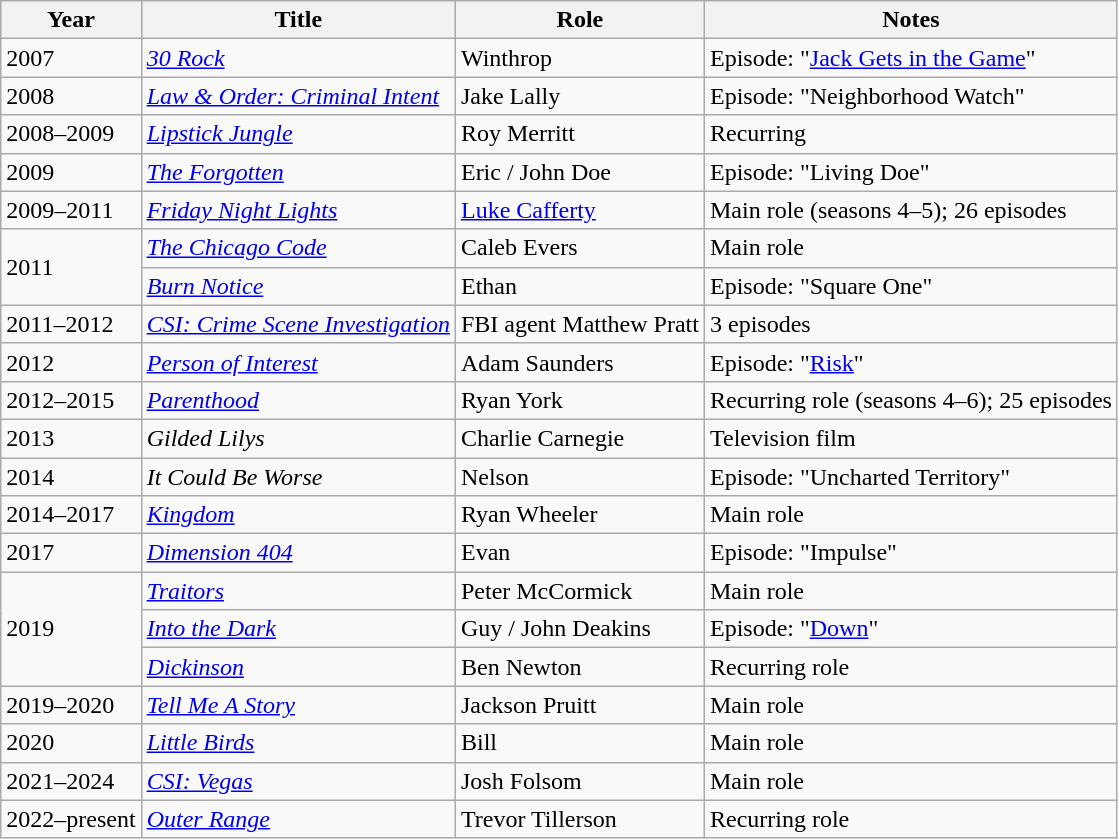<table class="wikitable sortable">
<tr>
<th>Year</th>
<th>Title</th>
<th>Role</th>
<th class="unsortable">Notes</th>
</tr>
<tr>
<td>2007</td>
<td><em><a href='#'>30 Rock</a></em></td>
<td>Winthrop</td>
<td>Episode: "<a href='#'>Jack Gets in the Game</a>"</td>
</tr>
<tr>
<td>2008</td>
<td><em><a href='#'>Law & Order: Criminal Intent</a></em></td>
<td>Jake Lally</td>
<td>Episode: "Neighborhood Watch"</td>
</tr>
<tr>
<td>2008–2009</td>
<td><em><a href='#'>Lipstick Jungle</a></em></td>
<td>Roy Merritt</td>
<td>Recurring</td>
</tr>
<tr>
<td>2009</td>
<td><em><a href='#'>The Forgotten</a></em></td>
<td>Eric / John Doe</td>
<td>Episode: "Living Doe"</td>
</tr>
<tr>
<td>2009–2011</td>
<td><em><a href='#'>Friday Night Lights</a></em></td>
<td><a href='#'>Luke Cafferty</a></td>
<td>Main role (seasons 4–5); 26 episodes</td>
</tr>
<tr>
<td rowspan=2>2011</td>
<td><em><a href='#'>The Chicago Code</a></em></td>
<td>Caleb Evers</td>
<td>Main role</td>
</tr>
<tr>
<td><em><a href='#'>Burn Notice</a></em></td>
<td>Ethan</td>
<td>Episode: "Square One"</td>
</tr>
<tr>
<td>2011–2012</td>
<td><em><a href='#'>CSI: Crime Scene Investigation</a></em></td>
<td>FBI agent Matthew Pratt</td>
<td>3 episodes</td>
</tr>
<tr>
<td>2012</td>
<td><em><a href='#'>Person of Interest</a></em></td>
<td>Adam Saunders</td>
<td>Episode: "<a href='#'>Risk</a>"</td>
</tr>
<tr>
<td>2012–2015</td>
<td><em><a href='#'>Parenthood</a></em></td>
<td>Ryan York</td>
<td>Recurring role (seasons 4–6); 25 episodes</td>
</tr>
<tr>
<td>2013</td>
<td><em>Gilded Lilys</em></td>
<td>Charlie Carnegie</td>
<td>Television film</td>
</tr>
<tr>
<td>2014</td>
<td><em>It Could Be Worse</em></td>
<td>Nelson</td>
<td>Episode: "Uncharted Territory"</td>
</tr>
<tr>
<td>2014–2017</td>
<td><em><a href='#'>Kingdom</a></em></td>
<td>Ryan Wheeler</td>
<td>Main role</td>
</tr>
<tr>
<td>2017</td>
<td><em><a href='#'>Dimension 404</a></em></td>
<td>Evan</td>
<td>Episode: "Impulse"</td>
</tr>
<tr>
<td rowspan=3>2019</td>
<td><em><a href='#'>Traitors</a></em></td>
<td>Peter McCormick</td>
<td>Main role</td>
</tr>
<tr>
<td><em><a href='#'>Into the Dark</a></em></td>
<td>Guy / John Deakins</td>
<td>Episode: "<a href='#'>Down</a>"</td>
</tr>
<tr>
<td><em><a href='#'>Dickinson</a></em></td>
<td>Ben Newton</td>
<td>Recurring role</td>
</tr>
<tr>
<td>2019–2020</td>
<td><em><a href='#'>Tell Me A Story</a></em></td>
<td>Jackson Pruitt</td>
<td>Main role</td>
</tr>
<tr>
<td>2020</td>
<td><em><a href='#'>Little Birds</a></em></td>
<td>Bill</td>
<td>Main role</td>
</tr>
<tr>
<td>2021–2024</td>
<td><em><a href='#'>CSI: Vegas</a></em></td>
<td>Josh Folsom</td>
<td>Main role</td>
</tr>
<tr>
<td>2022–present</td>
<td><em><a href='#'>Outer Range</a></em></td>
<td>Trevor Tillerson</td>
<td>Recurring role</td>
</tr>
</table>
